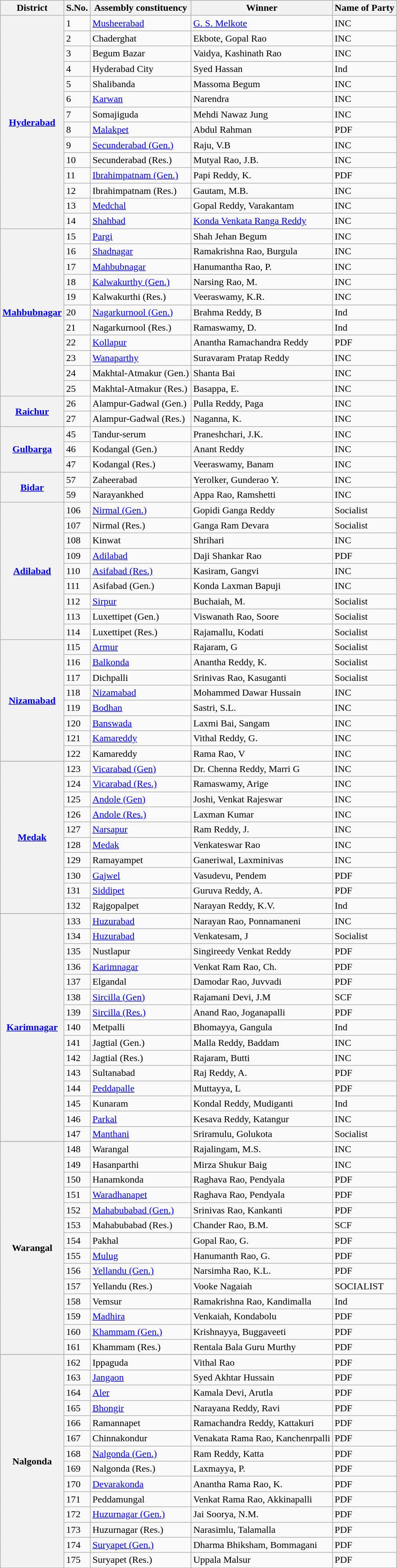<table class="wikitable sortable" style="font-size: 100%">
<tr>
<th>District</th>
<th>S.No.</th>
<th>Assembly constituency</th>
<th>Winner</th>
<th>Name of Party</th>
</tr>
<tr>
<th rowspan=14><a href='#'>Hyderabad</a></th>
<td>1</td>
<td><a href='#'>Musheerabad</a></td>
<td><a href='#'>G. S. Melkote</a></td>
<td>INC</td>
</tr>
<tr>
<td>2</td>
<td>Chaderghat</td>
<td>Ekbote, Gopal Rao</td>
<td>INC</td>
</tr>
<tr>
<td>3</td>
<td>Begum Bazar</td>
<td>Vaidya, Kashinath Rao</td>
<td>INC</td>
</tr>
<tr>
<td>4</td>
<td>Hyderabad City</td>
<td>Syed Hassan</td>
<td>Ind</td>
</tr>
<tr>
<td>5</td>
<td>Shalibanda</td>
<td>Massoma Begum</td>
<td>INC</td>
</tr>
<tr>
<td>6</td>
<td><a href='#'>Karwan</a></td>
<td>Narendra</td>
<td>INC</td>
</tr>
<tr>
<td>7</td>
<td>Somajiguda</td>
<td>Mehdi Nawaz Jung</td>
<td>INC</td>
</tr>
<tr>
<td>8</td>
<td><a href='#'>Malakpet</a></td>
<td>Abdul Rahman</td>
<td>PDF</td>
</tr>
<tr>
<td>9</td>
<td><a href='#'>Secunderabad (Gen.)</a></td>
<td>Raju, V.B</td>
<td>INC</td>
</tr>
<tr>
<td>10</td>
<td>Secunderabad (Res.)</td>
<td>Mutyal Rao, J.B.</td>
<td>INC</td>
</tr>
<tr>
<td>11</td>
<td><a href='#'>Ibrahimpatnam (Gen.)</a></td>
<td>Papi Reddy, K.</td>
<td>PDF</td>
</tr>
<tr>
<td>12</td>
<td>Ibrahimpatnam (Res.)</td>
<td>Gautam, M.B.</td>
<td>INC</td>
</tr>
<tr>
<td>13</td>
<td><a href='#'>Medchal</a></td>
<td>Gopal Reddy, Varakantam</td>
<td>INC</td>
</tr>
<tr>
<td>14</td>
<td><a href='#'>Shahbad</a></td>
<td><a href='#'>Konda Venkata Ranga Reddy</a></td>
<td>INC</td>
</tr>
<tr>
<th rowspan="11"><a href='#'>Mahbubnagar</a></th>
<td>15</td>
<td><a href='#'>Pargi</a></td>
<td>Shah Jehan Begum</td>
<td>INC</td>
</tr>
<tr>
<td>16</td>
<td><a href='#'>Shadnagar</a></td>
<td>Ramakrishna Rao, Burgula</td>
<td>INC</td>
</tr>
<tr>
<td>17</td>
<td><a href='#'>Mahbubnagar</a></td>
<td>Hanumantha Rao, P.</td>
<td>INC</td>
</tr>
<tr>
<td>18</td>
<td><a href='#'>Kalwakurthy (Gen.)</a></td>
<td>Narsing Rao, M.</td>
<td>INC</td>
</tr>
<tr>
<td>19</td>
<td>Kalwakurthi (Res.)</td>
<td>Veeraswamy, K.R.</td>
<td>INC</td>
</tr>
<tr>
<td>20</td>
<td><a href='#'>Nagarkurnool (Gen.)</a></td>
<td>Brahma Reddy, B</td>
<td>Ind</td>
</tr>
<tr>
<td>21</td>
<td>Nagarkurnool (Res.)</td>
<td>Ramaswamy, D.</td>
<td>Ind</td>
</tr>
<tr>
<td>22</td>
<td><a href='#'>Kollapur</a></td>
<td>Anantha Ramachandra Reddy</td>
<td>PDF</td>
</tr>
<tr>
<td>23</td>
<td><a href='#'>Wanaparthy</a></td>
<td>Suravaram Pratap Reddy</td>
<td>INC</td>
</tr>
<tr>
<td>24</td>
<td>Makhtal-Atmakur (Gen.)</td>
<td>Shanta Bai</td>
<td>INC</td>
</tr>
<tr>
<td>25</td>
<td>Makhtal-Atmakur (Res.)</td>
<td>Basappa, E.</td>
<td>INC</td>
</tr>
<tr>
<th rowspan=2><a href='#'>Raichur</a></th>
<td>26</td>
<td>Alampur-Gadwal (Gen.)</td>
<td>Pulla Reddy, Paga</td>
<td>INC</td>
</tr>
<tr>
<td>27</td>
<td>Alampur-Gadwal (Res.)</td>
<td>Naganna, K.</td>
<td>INC</td>
</tr>
<tr>
<th rowspan=3><a href='#'>Gulbarga</a></th>
<td>45</td>
<td>Tandur-serum</td>
<td>Praneshchari, J.K.</td>
<td>INC</td>
</tr>
<tr>
<td>46</td>
<td>Kodangal (Gen.)</td>
<td>Anant Reddy</td>
<td>INC</td>
</tr>
<tr>
<td>47</td>
<td>Kodangal (Res.)</td>
<td>Veeraswamy, Banam</td>
<td>INC</td>
</tr>
<tr>
<th rowspan=2><a href='#'>Bidar</a></th>
<td>57</td>
<td>Zaheerabad</td>
<td>Yerolker, Gunderao Y.</td>
<td>INC</td>
</tr>
<tr>
<td>59</td>
<td>Narayankhed</td>
<td>Appa Rao, Ramshetti</td>
<td>INC</td>
</tr>
<tr>
<th rowspan=9><a href='#'>Adilabad</a></th>
<td>106</td>
<td><a href='#'>Nirmal (Gen.)</a></td>
<td>Gopidi Ganga Reddy</td>
<td>Socialist</td>
</tr>
<tr>
<td>107</td>
<td>Nirmal (Res.)</td>
<td>Ganga Ram Devara</td>
<td>Socialist</td>
</tr>
<tr>
<td>108</td>
<td>Kinwat</td>
<td>Shrihari</td>
<td>INC</td>
</tr>
<tr>
<td>109</td>
<td><a href='#'>Adilabad</a></td>
<td>Daji Shankar Rao</td>
<td>PDF</td>
</tr>
<tr>
<td>110</td>
<td><a href='#'>Asifabad (Res.)</a></td>
<td>Kasiram, Gangvi</td>
<td>INC</td>
</tr>
<tr>
<td>111</td>
<td>Asifabad (Gen.)</td>
<td>Konda Laxman Bapuji</td>
<td>INC</td>
</tr>
<tr>
<td>112</td>
<td><a href='#'>Sirpur</a></td>
<td>Buchaiah, M.</td>
<td>Socialist</td>
</tr>
<tr>
<td>113</td>
<td>Luxettipet (Gen.)</td>
<td>Viswanath Rao, Soore</td>
<td>Socialist</td>
</tr>
<tr>
<td>114</td>
<td>Luxettipet (Res.)</td>
<td>Rajamallu, Kodati</td>
<td>Socialist</td>
</tr>
<tr>
<th rowspan="8"><a href='#'>Nizamabad</a></th>
<td>115</td>
<td><a href='#'>Armur</a></td>
<td>Rajaram, G</td>
<td>Socialist</td>
</tr>
<tr>
<td>116</td>
<td><a href='#'>Balkonda</a></td>
<td>Anantha Reddy, K.</td>
<td>Socialist</td>
</tr>
<tr>
<td>117</td>
<td>Dichpalli</td>
<td>Srinivas Rao, Kasuganti</td>
<td>Socialist</td>
</tr>
<tr>
<td>118</td>
<td><a href='#'>Nizamabad</a></td>
<td>Mohammed Dawar Hussain</td>
<td>INC</td>
</tr>
<tr>
<td>119</td>
<td><a href='#'>Bodhan</a></td>
<td>Sastri, S.L.</td>
<td>INC</td>
</tr>
<tr>
<td>120</td>
<td><a href='#'>Banswada</a></td>
<td>Laxmi Bai, Sangam</td>
<td>INC</td>
</tr>
<tr>
<td>121</td>
<td><a href='#'>Kamareddy</a></td>
<td>Vithal Reddy, G.</td>
<td>INC</td>
</tr>
<tr>
<td>122</td>
<td>Kamareddy</td>
<td>Rama Rao, V</td>
<td>INC</td>
</tr>
<tr>
</tr>
<tr>
<th rowspan="10"><a href='#'>Medak</a></th>
<td>123</td>
<td><a href='#'>Vicarabad (Gen)</a></td>
<td>Dr. Chenna Reddy, Marri G</td>
<td>INC</td>
</tr>
<tr>
<td>124</td>
<td><a href='#'>Vicarabad (Res.)</a></td>
<td>Ramaswamy, Arige</td>
<td>INC</td>
</tr>
<tr>
<td>125</td>
<td><a href='#'>Andole (Gen)</a></td>
<td>Joshi, Venkat Rajeswar</td>
<td>INC</td>
</tr>
<tr>
<td>126</td>
<td><a href='#'>Andole (Res.)</a></td>
<td>Laxman Kumar</td>
<td>INC</td>
</tr>
<tr>
<td>127</td>
<td><a href='#'>Narsapur</a></td>
<td>Ram Reddy, J.</td>
<td>INC</td>
</tr>
<tr>
<td>128</td>
<td><a href='#'>Medak</a></td>
<td>Venkateswar Rao</td>
<td>INC</td>
</tr>
<tr>
<td>129</td>
<td>Ramayampet</td>
<td>Ganeriwal, Laxminivas</td>
<td>INC</td>
</tr>
<tr>
<td>130</td>
<td><a href='#'>Gajwel</a></td>
<td>Vasudevu, Pendem</td>
<td>PDF</td>
</tr>
<tr>
<td>131</td>
<td><a href='#'>Siddipet</a></td>
<td>Guruva Reddy, A.</td>
<td>PDF</td>
</tr>
<tr>
<td>132</td>
<td>Rajgopalpet</td>
<td>Narayan Reddy, K.V.</td>
<td>Ind</td>
</tr>
<tr>
</tr>
<tr>
<th rowspan=15><a href='#'>Karimnagar</a></th>
<td>133</td>
<td><a href='#'>Huzurabad</a></td>
<td>Narayan Rao, Ponnamaneni</td>
<td>INC</td>
</tr>
<tr>
<td>134</td>
<td><a href='#'>Huzurabad</a></td>
<td>Venkatesam, J</td>
<td>Socialist</td>
</tr>
<tr>
<td>135</td>
<td>Nustlapur</td>
<td>Singireedy Venkat Reddy</td>
<td>PDF</td>
</tr>
<tr>
<td>136</td>
<td><a href='#'>Karimnagar</a></td>
<td>Venkat Ram Rao, Ch.</td>
<td>PDF</td>
</tr>
<tr>
<td>137</td>
<td>Elgandal</td>
<td>Damodar Rao, Juvvadi</td>
<td>PDF</td>
</tr>
<tr>
<td>138</td>
<td><a href='#'>Sircilla (Gen)</a></td>
<td>Rajamani Devi, J.M</td>
<td>SCF</td>
</tr>
<tr>
<td>139</td>
<td><a href='#'>Sircilla (Res.)</a></td>
<td>Anand Rao, Joganapalli</td>
<td>PDF</td>
</tr>
<tr>
<td>140</td>
<td>Metpalli</td>
<td>Bhomayya, Gangula</td>
<td>Ind</td>
</tr>
<tr>
<td>141</td>
<td>Jagtial (Gen.)</td>
<td>Malla Reddy, Baddam</td>
<td>INC</td>
</tr>
<tr>
<td>142</td>
<td>Jagtial (Res.)</td>
<td>Rajaram, Butti</td>
<td>INC</td>
</tr>
<tr>
<td>143</td>
<td>Sultanabad</td>
<td>Raj Reddy, A.</td>
<td>PDF</td>
</tr>
<tr>
<td>144</td>
<td><a href='#'>Peddapalle</a></td>
<td>Muttayya, L</td>
<td>PDF</td>
</tr>
<tr>
<td>145</td>
<td>Kunaram</td>
<td>Kondal Reddy, Mudiganti</td>
<td>Ind</td>
</tr>
<tr>
<td>146</td>
<td><a href='#'>Parkal</a></td>
<td>Kesava Reddy, Katangur</td>
<td>INC</td>
</tr>
<tr>
<td>147</td>
<td><a href='#'>Manthani</a></td>
<td>Sriramulu, Golukota</td>
<td>Socialist</td>
</tr>
<tr>
</tr>
<tr>
<th rowspan=14>Warangal</th>
<td>148</td>
<td>Warangal</td>
<td>Rajalingam, M.S.</td>
<td>INC</td>
</tr>
<tr>
<td>149</td>
<td>Hasanparthi</td>
<td>Mirza Shukur Baig</td>
<td>INC</td>
</tr>
<tr>
<td>150</td>
<td>Hanamkonda</td>
<td>Raghava Rao, Pendyala</td>
<td>PDF</td>
</tr>
<tr>
<td>151</td>
<td><a href='#'>Waradhanapet</a></td>
<td>Raghava Rao, Pendyala</td>
<td>PDF</td>
</tr>
<tr>
<td>152</td>
<td><a href='#'>Mahabubabad (Gen.)</a></td>
<td>Srinivas Rao, Kankanti</td>
<td>PDF</td>
</tr>
<tr>
<td>153</td>
<td>Mahabubabad (Res.)</td>
<td>Chander Rao, B.M.</td>
<td>SCF</td>
</tr>
<tr>
<td>154</td>
<td>Pakhal</td>
<td>Gopal Rao, G.</td>
<td>PDF</td>
</tr>
<tr>
<td>155</td>
<td><a href='#'>Mulug</a></td>
<td>Hanumanth Rao, G.</td>
<td>PDF</td>
</tr>
<tr>
<td>156</td>
<td><a href='#'>Yellandu (Gen.)</a></td>
<td>Narsimha Rao, K.L.</td>
<td>PDF</td>
</tr>
<tr>
<td>157</td>
<td>Yellandu (Res.)</td>
<td>Vooke Nagaiah</td>
<td>SOCIALIST</td>
</tr>
<tr>
<td>158</td>
<td>Vemsur</td>
<td>Ramakrishna Rao, Kandimalla</td>
<td>Ind</td>
</tr>
<tr>
<td>159</td>
<td><a href='#'>Madhira</a></td>
<td>Venkaiah, Kondabolu</td>
<td>PDF</td>
</tr>
<tr>
<td>160</td>
<td><a href='#'>Khammam (Gen.)</a></td>
<td>Krishnayya, Buggaveeti</td>
<td>PDF</td>
</tr>
<tr>
<td>161</td>
<td>Khammam (Res.)</td>
<td>Rentala Bala Guru Murthy</td>
<td>PDF</td>
</tr>
<tr>
</tr>
<tr>
<th rowspan=14>Nalgonda</th>
<td>162</td>
<td>Ippaguda</td>
<td>Vithal Rao</td>
<td>PDF</td>
</tr>
<tr>
<td>163</td>
<td><a href='#'>Jangaon</a></td>
<td>Syed Akhtar Hussain</td>
<td>PDF</td>
</tr>
<tr>
<td>164</td>
<td><a href='#'>Aler</a></td>
<td>Kamala Devi, Arutla</td>
<td>PDF</td>
</tr>
<tr>
<td>165</td>
<td><a href='#'>Bhongir</a></td>
<td>Narayana Reddy, Ravi</td>
<td>PDF</td>
</tr>
<tr>
<td>166</td>
<td>Ramannapet</td>
<td>Ramachandra Reddy, Kattakuri</td>
<td>PDF</td>
</tr>
<tr>
<td>167</td>
<td>Chinnakondur</td>
<td>Venakata Rama Rao, Kanchenrpalli</td>
<td>PDF</td>
</tr>
<tr>
<td>168</td>
<td><a href='#'>Nalgonda (Gen.)</a></td>
<td>Ram Reddy, Katta</td>
<td>PDF</td>
</tr>
<tr>
<td>169</td>
<td>Nalgonda (Res.)</td>
<td>Laxmayya, P.</td>
<td>PDF</td>
</tr>
<tr>
<td>170</td>
<td><a href='#'>Devarakonda</a></td>
<td>Anantha Rama Rao, K.</td>
<td>PDF</td>
</tr>
<tr>
<td>171</td>
<td>Peddamungal</td>
<td>Venkat Rama Rao, Akkinapalli</td>
<td>PDF</td>
</tr>
<tr>
<td>172</td>
<td><a href='#'>Huzurnagar (Gen.)</a></td>
<td>Jai Soorya, N.M.</td>
<td>PDF</td>
</tr>
<tr>
<td>173</td>
<td>Huzurnagar (Res.)</td>
<td>Narasimlu, Talamalla</td>
<td>PDF</td>
</tr>
<tr>
<td>174</td>
<td><a href='#'>Suryapet (Gen.)</a></td>
<td>Dharma Bhiksham, Bommagani</td>
<td>PDF</td>
</tr>
<tr>
<td>175</td>
<td>Suryapet (Res.)</td>
<td>Uppala Malsur</td>
<td>PDF</td>
</tr>
<tr>
</tr>
<tr>
</tr>
</table>
